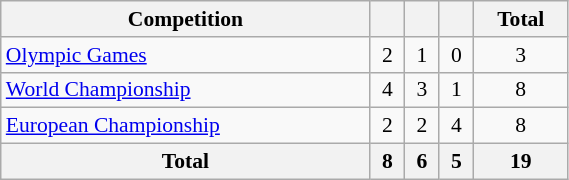<table class="wikitable" style="width:30%; font-size:90%; text-align:center;">
<tr>
<th>Competition</th>
<th></th>
<th></th>
<th></th>
<th>Total</th>
</tr>
<tr>
<td align=left><a href='#'>Olympic Games</a></td>
<td>2</td>
<td>1</td>
<td>0</td>
<td>3</td>
</tr>
<tr>
<td align=left><a href='#'>World Championship</a></td>
<td>4</td>
<td>3</td>
<td>1</td>
<td>8</td>
</tr>
<tr>
<td align=left><a href='#'>European Championship</a></td>
<td>2</td>
<td>2</td>
<td>4</td>
<td>8</td>
</tr>
<tr>
<th>Total</th>
<th>8</th>
<th>6</th>
<th>5</th>
<th>19</th>
</tr>
</table>
